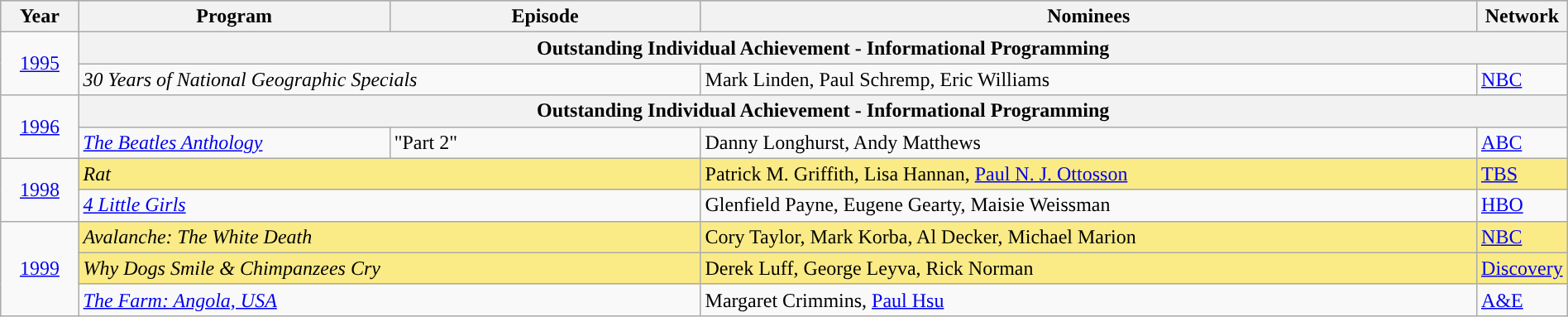<table class="wikitable" style="width:100%">
<tr style="background:#bebebe;">
<th style="width:5%;">Year</th>
<th style="width:20%;">Program</th>
<th style="width:20%;">Episode</th>
<th style="width:50%;">Nominees</th>
<th style="width:5%;">Network</th>
</tr>
<tr>
<td rowspan=2 style="text-align:center"><a href='#'>1995</a></td>
<th colspan="4">Outstanding Individual Achievement - Informational Programming</th>
</tr>
<tr>
<td colspan=2><em>30 Years of National Geographic Specials</em></td>
<td>Mark Linden, Paul Schremp, Eric Williams</td>
<td><a href='#'>NBC</a></td>
</tr>
<tr>
<td rowspan=2 style="text-align:center"><a href='#'>1996</a></td>
<th colspan="4">Outstanding Individual Achievement - Informational Programming</th>
</tr>
<tr>
<td><em><a href='#'>The Beatles Anthology</a></em></td>
<td>"Part 2"</td>
<td>Danny Longhurst, Andy Matthews</td>
<td><a href='#'>ABC</a></td>
</tr>
<tr>
<td rowspan=2 style="text-align:center;"><a href='#'>1998</a><br></td>
<td style="background:#FAEB86;" colspan=2><em>Rat</em></td>
<td style="background:#FAEB86;">Patrick M. Griffith, Lisa Hannan, <a href='#'>Paul N. J. Ottosson</a></td>
<td style="background:#FAEB86;"><a href='#'>TBS</a></td>
</tr>
<tr>
<td colspan=2><em><a href='#'>4 Little Girls</a></em></td>
<td>Glenfield Payne, Eugene Gearty, Maisie Weissman</td>
<td><a href='#'>HBO</a></td>
</tr>
<tr>
<td rowspan=3 style="text-align:center;"><a href='#'>1999</a><br></td>
<td style="background:#FAEB86;" colspan=2><em>Avalanche: The White Death</em></td>
<td style="background:#FAEB86;">Cory Taylor, Mark Korba, Al Decker, Michael Marion</td>
<td style="background:#FAEB86;"><a href='#'>NBC</a></td>
</tr>
<tr>
<td style="background:#FAEB86;" colspan=2><em>Why Dogs Smile & Chimpanzees Cry</em></td>
<td style="background:#FAEB86;">Derek Luff, George Leyva, Rick Norman</td>
<td style="background:#FAEB86;"><a href='#'>Discovery</a></td>
</tr>
<tr>
<td colspan=2><em><a href='#'>The Farm: Angola, USA</a></em></td>
<td>Margaret Crimmins, <a href='#'>Paul Hsu</a></td>
<td><a href='#'>A&E</a></td>
</tr>
</table>
